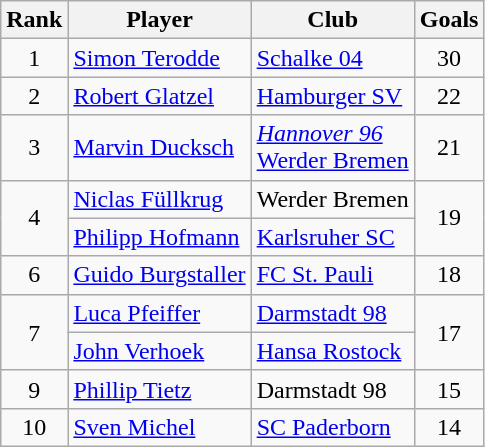<table class="wikitable sortable" style="text-align:center">
<tr>
<th>Rank</th>
<th>Player</th>
<th>Club</th>
<th>Goals</th>
</tr>
<tr>
<td>1</td>
<td align=left> <a href='#'>Simon Terodde</a></td>
<td align=left><a href='#'>Schalke 04</a></td>
<td>30</td>
</tr>
<tr>
<td>2</td>
<td align=left> <a href='#'>Robert Glatzel</a></td>
<td align=left><a href='#'>Hamburger SV</a></td>
<td>22</td>
</tr>
<tr>
<td>3</td>
<td align=left> <a href='#'>Marvin Ducksch</a></td>
<td align=left><em><a href='#'>Hannover 96</a></em><br><a href='#'>Werder Bremen</a></td>
<td>21</td>
</tr>
<tr>
<td rowspan=2>4</td>
<td align=left> <a href='#'>Niclas Füllkrug</a></td>
<td align=left>Werder Bremen</td>
<td rowspan=2>19</td>
</tr>
<tr>
<td align=left> <a href='#'>Philipp Hofmann</a></td>
<td align=left><a href='#'>Karlsruher SC</a></td>
</tr>
<tr>
<td>6</td>
<td align=left> <a href='#'>Guido Burgstaller</a></td>
<td align=left><a href='#'>FC St. Pauli</a></td>
<td>18</td>
</tr>
<tr>
<td rowspan=2>7</td>
<td align=left> <a href='#'>Luca Pfeiffer</a></td>
<td align=left><a href='#'>Darmstadt 98</a></td>
<td rowspan=2>17</td>
</tr>
<tr>
<td align=left> <a href='#'>John Verhoek</a></td>
<td align=left><a href='#'>Hansa Rostock</a></td>
</tr>
<tr>
<td>9</td>
<td align=left> <a href='#'>Phillip Tietz</a></td>
<td align=left>Darmstadt 98</td>
<td>15</td>
</tr>
<tr>
<td>10</td>
<td align=left> <a href='#'>Sven Michel</a></td>
<td align=left><a href='#'>SC Paderborn</a></td>
<td>14</td>
</tr>
</table>
